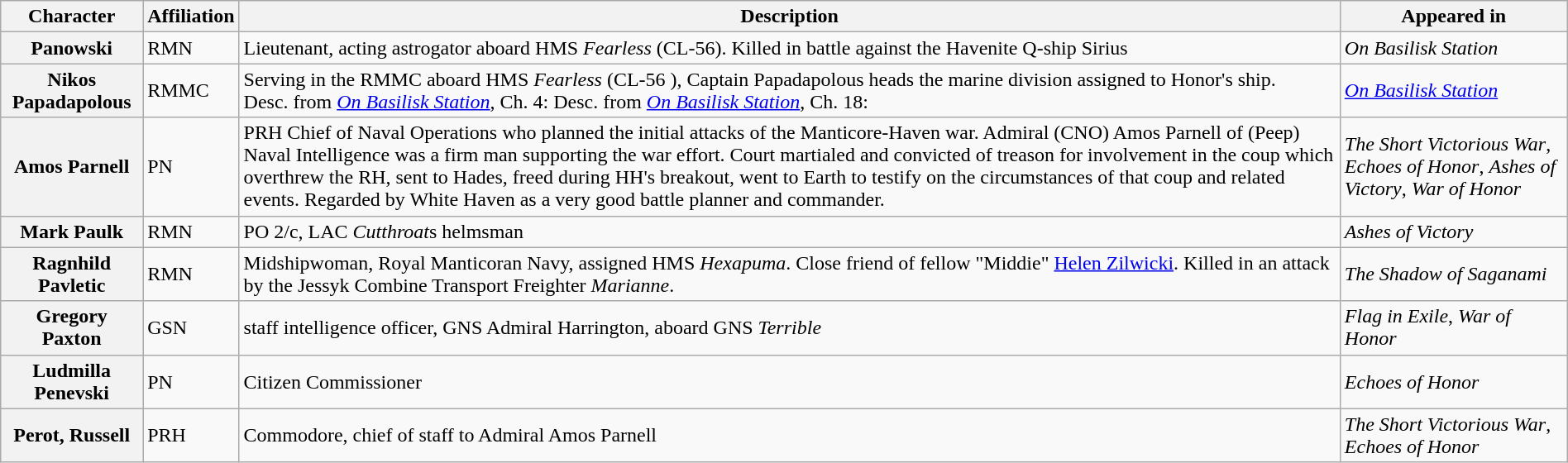<table class="wikitable" style="width: 100%">
<tr>
<th>Character</th>
<th>Affiliation</th>
<th>Description</th>
<th>Appeared in</th>
</tr>
<tr>
<th>Panowski</th>
<td>RMN</td>
<td>Lieutenant, acting astrogator aboard HMS <em>Fearless</em> (CL-56). Killed in battle against the Havenite Q-ship Sirius</td>
<td><em>On Basilisk Station</em></td>
</tr>
<tr>
<th>Nikos Papadapolous</th>
<td>RMMC</td>
<td>Serving in the RMMC aboard HMS <em>Fearless</em> (CL-56 ), Captain Papadapolous heads the marine division assigned to Honor's ship.<br>Desc. from <em><a href='#'>On Basilisk Station</a></em>, Ch. 4:  Desc. from <em><a href='#'>On Basilisk Station</a></em>, Ch. 18: </td>
<td><em><a href='#'>On Basilisk Station</a></em></td>
</tr>
<tr>
<th>Amos Parnell</th>
<td>PN</td>
<td>PRH Chief of Naval Operations who planned the initial attacks of the Manticore-Haven war. Admiral (CNO) Amos Parnell of (Peep) Naval Intelligence was a firm man supporting the war effort. Court martialed and convicted of treason for involvement in the coup which overthrew the RH, sent to Hades, freed during HH's breakout, went to Earth to testify on the circumstances of that coup and related events. Regarded by White Haven as a very good battle planner and commander.</td>
<td><em>The Short Victorious War</em>, <em>Echoes of Honor</em>, <em>Ashes of Victory</em>, <em>War of Honor</em></td>
</tr>
<tr>
<th>Mark Paulk</th>
<td>RMN</td>
<td>PO 2/c, LAC <em>Cutthroat</em>s helmsman</td>
<td><em>Ashes of Victory</em></td>
</tr>
<tr>
<th>Ragnhild Pavletic</th>
<td>RMN</td>
<td>Midshipwoman, Royal Manticoran Navy, assigned HMS <em>Hexapuma</em>. Close friend of fellow "Middie" <a href='#'>Helen Zilwicki</a>. Killed in an attack by the Jessyk Combine Transport Freighter <em>Marianne</em>.</td>
<td><em>The Shadow of Saganami</em></td>
</tr>
<tr>
<th>Gregory Paxton</th>
<td>GSN</td>
<td>staff intelligence officer, GNS Admiral Harrington, aboard GNS <em>Terrible</em></td>
<td><em>Flag in Exile</em>, <em>War of Honor</em></td>
</tr>
<tr>
<th>Ludmilla Penevski</th>
<td>PN</td>
<td>Citizen Commissioner</td>
<td><em>Echoes of Honor</em></td>
</tr>
<tr>
<th>Perot, Russell</th>
<td>PRH</td>
<td>Commodore, chief of staff to Admiral Amos Parnell</td>
<td><em>The Short Victorious War</em>, <em>Echoes of Honor</em></td>
</tr>
</table>
